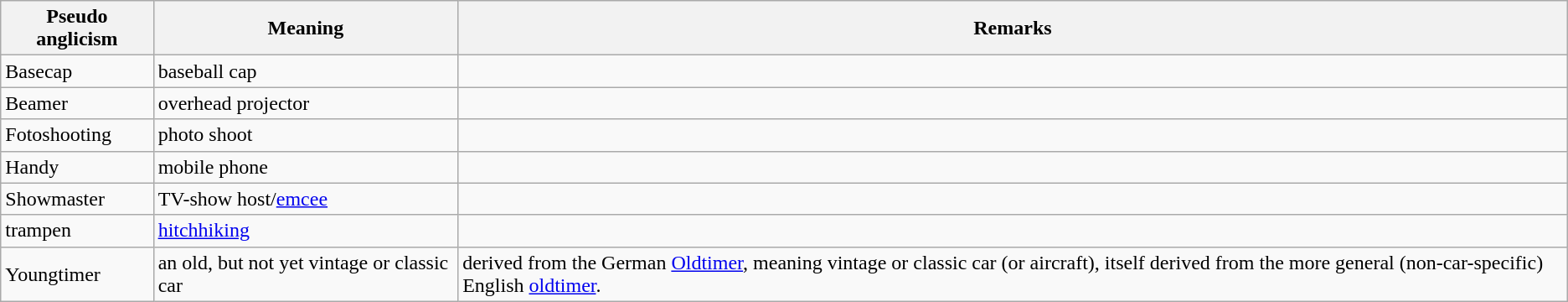<table class="wikitable">
<tr>
<th>Pseudo anglicism</th>
<th>Meaning</th>
<th>Remarks</th>
</tr>
<tr ---->
<td>Basecap</td>
<td>baseball cap</td>
<td></td>
</tr>
<tr ---->
<td>Beamer</td>
<td>overhead projector</td>
<td></td>
</tr>
<tr ---->
<td>Fotoshooting</td>
<td>photo shoot</td>
<td></td>
</tr>
<tr ---->
<td>Handy</td>
<td>mobile phone</td>
<td></td>
</tr>
<tr ---->
<td>Showmaster</td>
<td>TV-show host/<a href='#'>emcee</a></td>
<td></td>
</tr>
<tr ---->
<td>trampen</td>
<td><a href='#'>hitchhiking</a></td>
<td></td>
</tr>
<tr ---->
<td>Youngtimer</td>
<td>an old, but not yet vintage or classic car</td>
<td>derived from the German <a href='#'>Oldtimer</a>, meaning vintage or classic car (or aircraft), itself derived from the more general (non-car-specific) English <a href='#'>oldtimer</a>.</td>
</tr>
</table>
